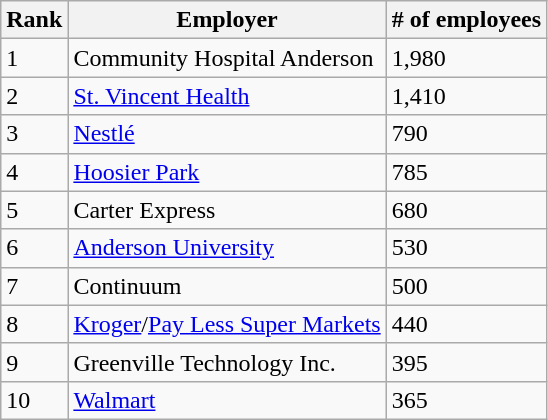<table class="wikitable">
<tr>
<th>Rank</th>
<th>Employer</th>
<th># of employees</th>
</tr>
<tr>
<td>1</td>
<td>Community Hospital Anderson</td>
<td>1,980</td>
</tr>
<tr>
<td>2</td>
<td><a href='#'>St. Vincent Health</a></td>
<td>1,410</td>
</tr>
<tr>
<td>3</td>
<td><a href='#'>Nestlé</a></td>
<td>790</td>
</tr>
<tr>
<td>4</td>
<td><a href='#'>Hoosier Park</a></td>
<td>785</td>
</tr>
<tr>
<td>5</td>
<td>Carter Express</td>
<td>680</td>
</tr>
<tr>
<td>6</td>
<td><a href='#'>Anderson University</a></td>
<td>530</td>
</tr>
<tr>
<td>7</td>
<td>Continuum</td>
<td>500</td>
</tr>
<tr>
<td>8</td>
<td><a href='#'>Kroger</a>/<a href='#'>Pay Less Super Markets</a></td>
<td>440</td>
</tr>
<tr>
<td>9</td>
<td>Greenville Technology Inc.</td>
<td>395</td>
</tr>
<tr>
<td>10</td>
<td><a href='#'>Walmart</a></td>
<td>365</td>
</tr>
</table>
